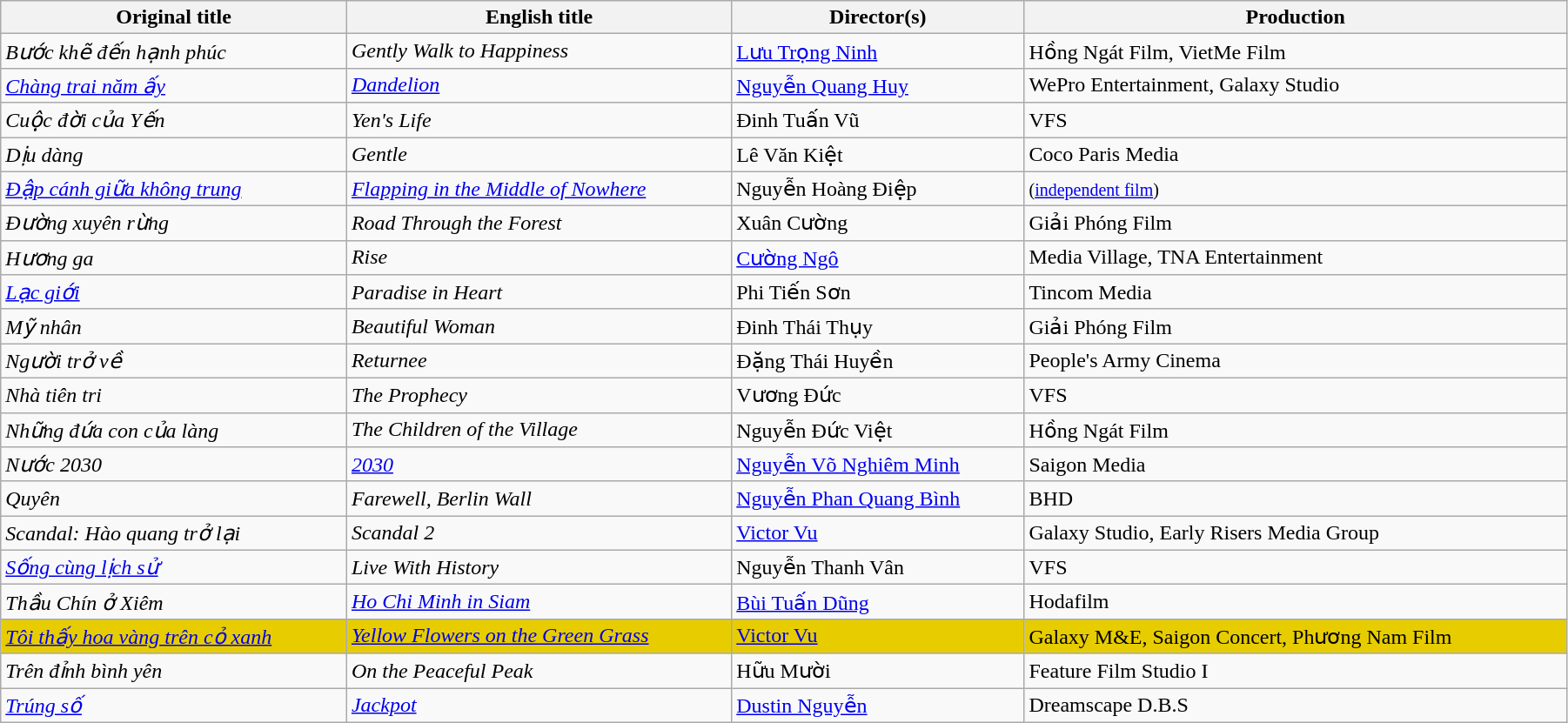<table class="sortable wikitable" style="width:95%; margin-bottom:2px">
<tr>
<th>Original title</th>
<th>English title</th>
<th>Director(s)</th>
<th>Production</th>
</tr>
<tr>
<td><em>Bước khẽ đến hạnh phúc</em></td>
<td><em>Gently Walk to Happiness</em></td>
<td><a href='#'>Lưu Trọng Ninh</a></td>
<td>Hồng Ngát Film, VietMe Film</td>
</tr>
<tr>
<td><em><a href='#'>Chàng trai năm ấy</a></em></td>
<td><em><a href='#'>Dandelion</a></em></td>
<td><a href='#'>Nguyễn Quang Huy</a></td>
<td>WePro Entertainment, Galaxy Studio</td>
</tr>
<tr>
<td><em>Cuộc đời của Yến</em></td>
<td><em>Yen's Life</em></td>
<td>Đinh Tuấn Vũ</td>
<td>VFS</td>
</tr>
<tr>
<td><em>Dịu dàng</em></td>
<td><em>Gentle</em></td>
<td>Lê Văn Kiệt</td>
<td>Coco Paris Media</td>
</tr>
<tr>
<td><em><a href='#'>Đập cánh giữa không trung</a></em></td>
<td><em><a href='#'>Flapping in the Middle of Nowhere</a></em></td>
<td>Nguyễn Hoàng Điệp</td>
<td><small>(<a href='#'>independent film</a>)</small></td>
</tr>
<tr>
<td><em>Đường xuyên rừng</em></td>
<td><em>Road Through the Forest</em></td>
<td>Xuân Cường</td>
<td>Giải Phóng Film</td>
</tr>
<tr>
<td><em>Hương ga</em></td>
<td><em>Rise</em></td>
<td><a href='#'>Cường Ngô</a></td>
<td>Media Village, TNA Entertainment</td>
</tr>
<tr>
<td><em><a href='#'>Lạc giới</a></em></td>
<td><em>Paradise in Heart</em></td>
<td>Phi Tiến Sơn</td>
<td>Tincom Media</td>
</tr>
<tr>
<td><em>Mỹ nhân</em></td>
<td><em>Beautiful Woman</em></td>
<td>Đinh Thái Thụy</td>
<td>Giải Phóng Film</td>
</tr>
<tr>
<td><em>Người trở về</em></td>
<td><em>Returnee</em></td>
<td>Đặng Thái Huyền</td>
<td>People's Army Cinema</td>
</tr>
<tr>
<td><em>Nhà tiên tri</em></td>
<td><em>The Prophecy</em></td>
<td>Vương Đức</td>
<td>VFS</td>
</tr>
<tr>
<td><em>Những đứa con của làng</em></td>
<td><em>The Children of the Village</em></td>
<td>Nguyễn Đức Việt</td>
<td>Hồng Ngát Film</td>
</tr>
<tr>
<td><em>Nước 2030</em></td>
<td><em><a href='#'>2030</a></em></td>
<td><a href='#'>Nguyễn Võ Nghiêm Minh</a></td>
<td>Saigon Media</td>
</tr>
<tr>
<td><em>Quyên</em></td>
<td><em>Farewell, Berlin Wall</em></td>
<td><a href='#'>Nguyễn Phan Quang Bình</a></td>
<td>BHD</td>
</tr>
<tr>
<td><em>Scandal: Hào quang trở lại</em></td>
<td><em>Scandal 2</em></td>
<td><a href='#'>Victor Vu</a></td>
<td>Galaxy Studio, Early Risers Media Group</td>
</tr>
<tr>
<td><em><a href='#'>Sống cùng lịch sử</a></em></td>
<td><em>Live With History</em></td>
<td>Nguyễn Thanh Vân</td>
<td>VFS</td>
</tr>
<tr>
<td><em>Thầu Chín ở Xiêm</em></td>
<td><em><a href='#'>Ho Chi Minh in Siam</a></em></td>
<td><a href='#'>Bùi Tuấn Dũng</a></td>
<td>Hodafilm</td>
</tr>
<tr style="background:#E7CD00;">
<td><em><a href='#'>Tôi thấy hoa vàng trên cỏ xanh</a></em></td>
<td><em><a href='#'>Yellow Flowers on the Green Grass</a></em></td>
<td><a href='#'>Victor Vu</a></td>
<td>Galaxy M&E, Saigon Concert, Phương Nam Film</td>
</tr>
<tr>
<td><em>Trên đỉnh bình yên</em></td>
<td><em>	On the Peaceful Peak</em></td>
<td>Hữu Mười</td>
<td>Feature Film Studio I</td>
</tr>
<tr>
<td><em><a href='#'>Trúng số</a></em></td>
<td><em><a href='#'>Jackpot</a></em></td>
<td><a href='#'>Dustin Nguyễn</a></td>
<td>Dreamscape D.B.S</td>
</tr>
</table>
